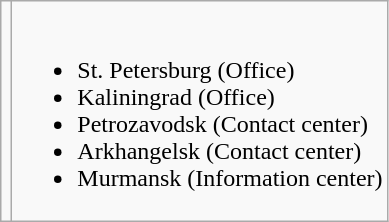<table class="wikitable">
<tr>
<td></td>
<td><br><ul><li>St. Petersburg (Office)</li><li>Kaliningrad (Office)</li><li>Petrozavodsk (Contact center)</li><li>Arkhangelsk (Contact center)</li><li>Murmansk (Information center)</li></ul></td>
</tr>
</table>
